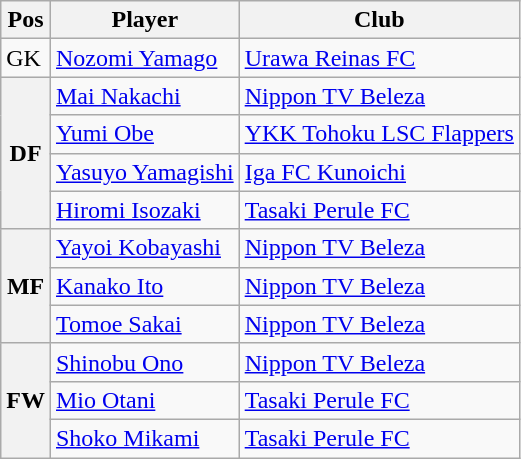<table class="wikitable">
<tr>
<th>Pos</th>
<th>Player</th>
<th>Club</th>
</tr>
<tr>
<td>GK</td>
<td> <a href='#'>Nozomi Yamago</a></td>
<td><a href='#'>Urawa Reinas FC</a></td>
</tr>
<tr>
<th rowspan=4>DF</th>
<td> <a href='#'>Mai Nakachi</a></td>
<td><a href='#'>Nippon TV Beleza</a></td>
</tr>
<tr>
<td> <a href='#'>Yumi Obe</a></td>
<td><a href='#'>YKK Tohoku LSC Flappers</a></td>
</tr>
<tr>
<td> <a href='#'>Yasuyo Yamagishi</a></td>
<td><a href='#'>Iga FC Kunoichi</a></td>
</tr>
<tr>
<td> <a href='#'>Hiromi Isozaki</a></td>
<td><a href='#'>Tasaki Perule FC</a></td>
</tr>
<tr>
<th rowspan=3>MF</th>
<td> <a href='#'>Yayoi Kobayashi</a></td>
<td><a href='#'>Nippon TV Beleza</a></td>
</tr>
<tr>
<td> <a href='#'>Kanako Ito</a></td>
<td><a href='#'>Nippon TV Beleza</a></td>
</tr>
<tr>
<td> <a href='#'>Tomoe Sakai</a></td>
<td><a href='#'>Nippon TV Beleza</a></td>
</tr>
<tr>
<th rowspan=3>FW</th>
<td> <a href='#'>Shinobu Ono</a></td>
<td><a href='#'>Nippon TV Beleza</a></td>
</tr>
<tr>
<td> <a href='#'>Mio Otani</a></td>
<td><a href='#'>Tasaki Perule FC</a></td>
</tr>
<tr>
<td> <a href='#'>Shoko Mikami</a></td>
<td><a href='#'>Tasaki Perule FC</a></td>
</tr>
</table>
